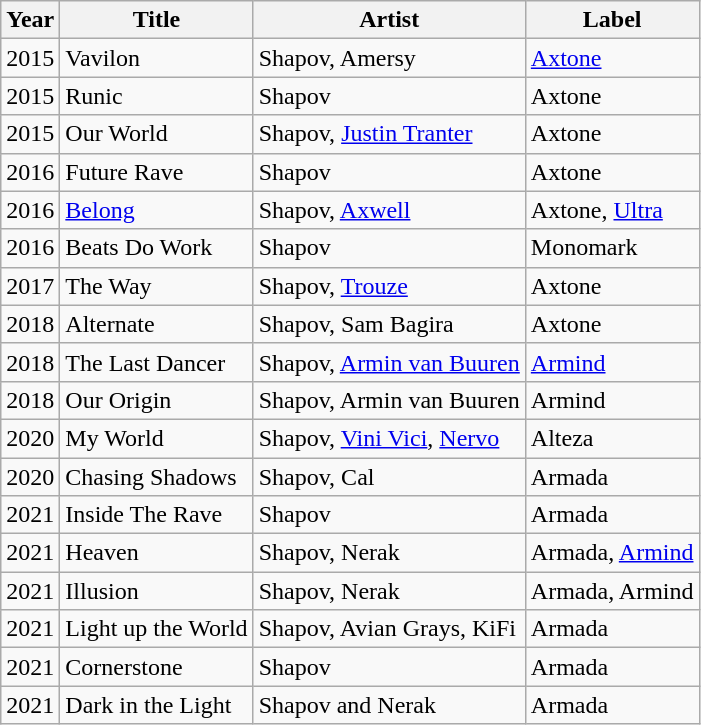<table class="wikitable">
<tr>
<th>Year</th>
<th>Title</th>
<th>Artist</th>
<th>Label</th>
</tr>
<tr>
<td>2015</td>
<td>Vavilon</td>
<td>Shapov, Amersy</td>
<td><a href='#'>Axtone</a></td>
</tr>
<tr>
<td>2015</td>
<td>Runic</td>
<td>Shapov</td>
<td>Axtone</td>
</tr>
<tr>
<td>2015</td>
<td>Our World</td>
<td>Shapov, <a href='#'>Justin Tranter</a></td>
<td>Axtone</td>
</tr>
<tr>
<td>2016</td>
<td>Future Rave</td>
<td>Shapov</td>
<td>Axtone</td>
</tr>
<tr>
<td>2016</td>
<td><a href='#'>Belong</a></td>
<td>Shapov, <a href='#'>Axwell</a></td>
<td>Axtone, <a href='#'>Ultra</a></td>
</tr>
<tr>
<td>2016</td>
<td>Beats Do Work</td>
<td>Shapov</td>
<td>Monomark</td>
</tr>
<tr>
<td>2017</td>
<td>The Way</td>
<td>Shapov, <a href='#'>Trouze</a></td>
<td>Axtone</td>
</tr>
<tr>
<td>2018</td>
<td>Alternate</td>
<td>Shapov, Sam Bagira</td>
<td>Axtone</td>
</tr>
<tr>
<td>2018</td>
<td>The Last Dancer</td>
<td>Shapov, <a href='#'>Armin van Buuren</a></td>
<td><a href='#'>Armind</a></td>
</tr>
<tr>
<td>2018</td>
<td>Our Origin</td>
<td>Shapov, Armin van Buuren</td>
<td>Armind</td>
</tr>
<tr>
<td>2020</td>
<td>My World</td>
<td>Shapov, <a href='#'>Vini Vici</a>, <a href='#'>Nervo</a></td>
<td>Alteza</td>
</tr>
<tr>
<td>2020</td>
<td>Chasing Shadows</td>
<td>Shapov, Cal</td>
<td>Armada</td>
</tr>
<tr>
<td>2021</td>
<td>Inside The Rave</td>
<td>Shapov</td>
<td>Armada</td>
</tr>
<tr>
<td>2021</td>
<td>Heaven</td>
<td>Shapov, Nerak</td>
<td>Armada, <a href='#'>Armind</a></td>
</tr>
<tr>
<td>2021</td>
<td>Illusion</td>
<td>Shapov, Nerak</td>
<td>Armada, Armind</td>
</tr>
<tr>
<td>2021</td>
<td>Light up the World</td>
<td>Shapov, Avian Grays, KiFi</td>
<td>Armada</td>
</tr>
<tr>
<td>2021</td>
<td>Cornerstone</td>
<td>Shapov</td>
<td>Armada</td>
</tr>
<tr>
<td>2021</td>
<td>Dark in the Light</td>
<td>Shapov and Nerak</td>
<td>Armada</td>
</tr>
</table>
